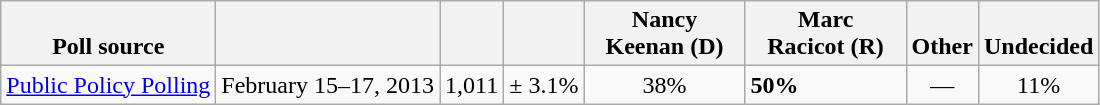<table class="wikitable">
<tr valign= bottom>
<th>Poll source</th>
<th></th>
<th></th>
<th></th>
<th style="width:100px;">Nancy<br>Keenan (D)</th>
<th style="width:100px;">Marc<br>Racicot (R)</th>
<th>Other</th>
<th>Undecided</th>
</tr>
<tr>
<td><a href='#'>Public Policy Polling</a></td>
<td align=center>February 15–17, 2013</td>
<td align=center>1,011</td>
<td align=center>± 3.1%</td>
<td align=center>38%</td>
<td><strong>50%</strong></td>
<td align=center>—</td>
<td align=center>11%</td>
</tr>
</table>
